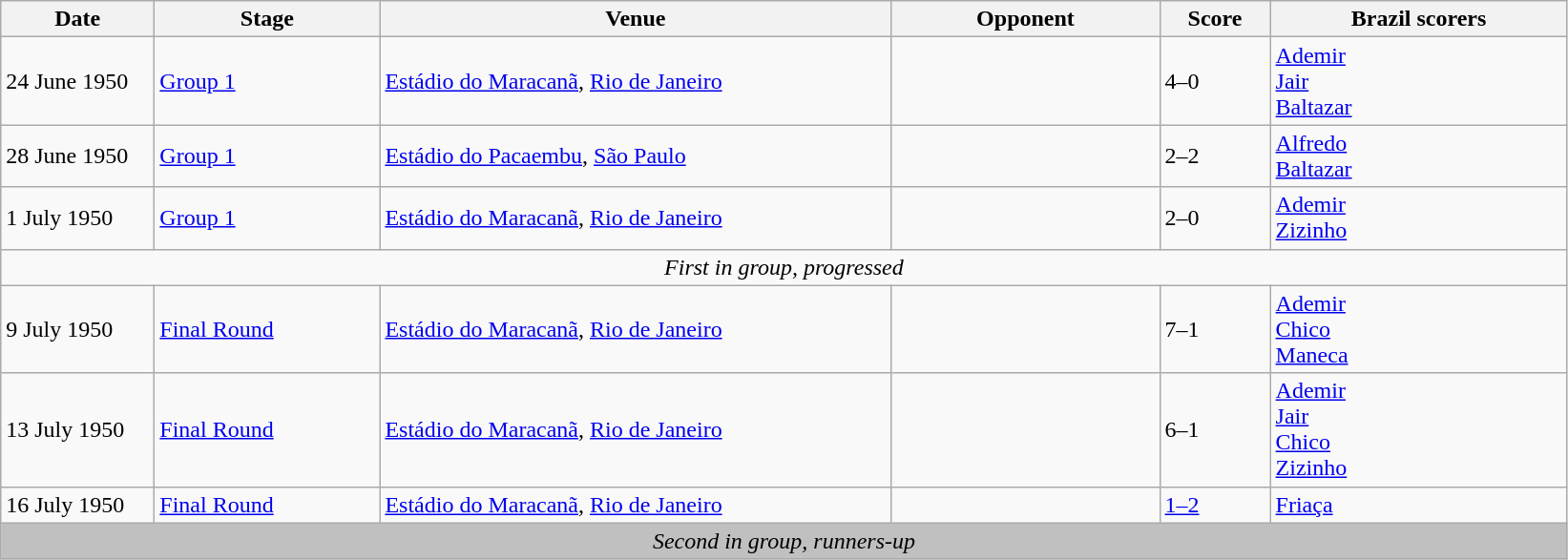<table class="wikitable">
<tr>
<th width=100px>Date</th>
<th width=150px>Stage</th>
<th width=350px>Venue</th>
<th width=180px>Opponent</th>
<th width=70px>Score</th>
<th width=200px>Brazil scorers</th>
</tr>
<tr>
<td>24 June 1950</td>
<td><a href='#'>Group 1</a></td>
<td><a href='#'>Estádio do Maracanã</a>, <a href='#'>Rio de Janeiro</a></td>
<td></td>
<td>4–0</td>
<td><a href='#'>Ademir</a>  <br> <a href='#'>Jair</a>  <br> <a href='#'>Baltazar</a> </td>
</tr>
<tr>
<td>28 June 1950</td>
<td><a href='#'>Group 1</a></td>
<td><a href='#'>Estádio do Pacaembu</a>, <a href='#'>São Paulo</a></td>
<td></td>
<td>2–2</td>
<td><a href='#'>Alfredo</a>  <br> <a href='#'>Baltazar</a> </td>
</tr>
<tr>
<td>1 July 1950</td>
<td><a href='#'>Group 1</a></td>
<td><a href='#'>Estádio do Maracanã</a>, <a href='#'>Rio de Janeiro</a></td>
<td></td>
<td>2–0</td>
<td><a href='#'>Ademir</a>  <br> <a href='#'>Zizinho</a> </td>
</tr>
<tr>
<td colspan="6" style="text-align:center;"><em>First in group, progressed</em></td>
</tr>
<tr>
<td>9 July 1950</td>
<td><a href='#'>Final Round</a></td>
<td><a href='#'>Estádio do Maracanã</a>, <a href='#'>Rio de Janeiro</a></td>
<td></td>
<td>7–1</td>
<td><a href='#'>Ademir</a>  <br> <a href='#'>Chico</a>  <br> <a href='#'>Maneca</a> </td>
</tr>
<tr>
<td>13 July 1950</td>
<td><a href='#'>Final Round</a></td>
<td><a href='#'>Estádio do Maracanã</a>, <a href='#'>Rio de Janeiro</a></td>
<td></td>
<td>6–1</td>
<td><a href='#'>Ademir</a>  <br> <a href='#'>Jair</a>  <br> <a href='#'>Chico</a>  <br> <a href='#'>Zizinho</a> </td>
</tr>
<tr>
<td>16 July 1950</td>
<td><a href='#'>Final Round</a></td>
<td><a href='#'>Estádio do Maracanã</a>, <a href='#'>Rio de Janeiro</a></td>
<td></td>
<td><a href='#'>1–2</a></td>
<td><a href='#'>Friaça</a> </td>
</tr>
<tr>
<td colspan="6"  style="text-align:center; background:silver;"><em>Second in group, runners-up</em></td>
</tr>
</table>
